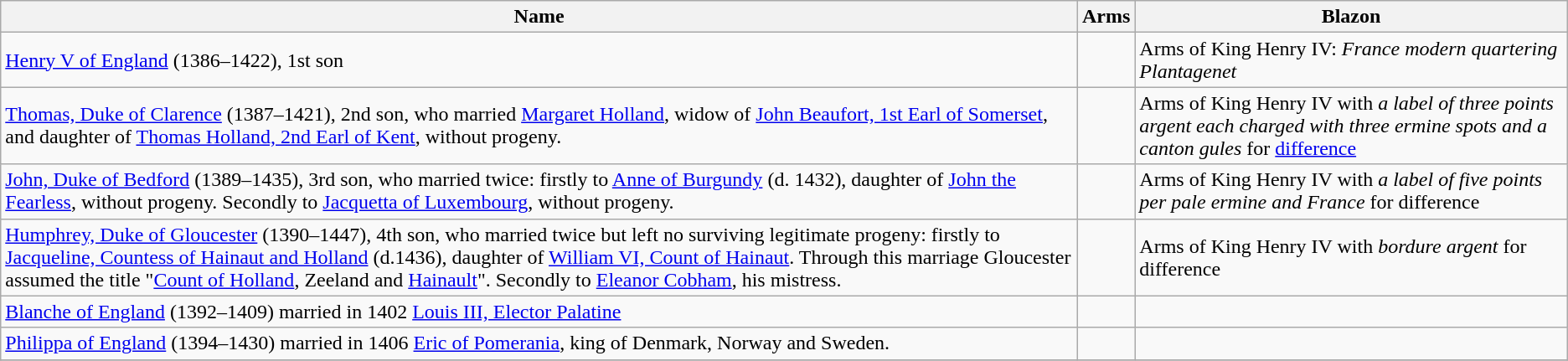<table class="wikitable">
<tr>
<th>Name</th>
<th>Arms</th>
<th>Blazon</th>
</tr>
<tr>
<td><a href='#'>Henry V of England</a> (1386–1422), 1st son</td>
<td></td>
<td>Arms of King Henry IV: <em>France modern quartering Plantagenet</em></td>
</tr>
<tr>
<td><a href='#'>Thomas, Duke of Clarence</a> (1387–1421), 2nd son, who married <a href='#'>Margaret Holland</a>, widow of <a href='#'>John Beaufort, 1st Earl of Somerset</a>, and daughter of <a href='#'>Thomas Holland, 2nd Earl of Kent</a>, without progeny.</td>
<td></td>
<td>Arms of King Henry IV with <em>a label of three points argent each charged with three ermine spots and a canton gules</em> for <a href='#'>difference</a></td>
</tr>
<tr>
<td><a href='#'>John, Duke of Bedford</a> (1389–1435), 3rd son, who married twice: firstly to <a href='#'>Anne of Burgundy</a> (d. 1432), daughter of <a href='#'>John the Fearless</a>, without progeny. Secondly to <a href='#'>Jacquetta of Luxembourg</a>, without progeny.</td>
<td></td>
<td>Arms of King Henry IV with <em>a label of five points per pale ermine and France</em> for difference</td>
</tr>
<tr>
<td><a href='#'>Humphrey, Duke of Gloucester</a> (1390–1447), 4th son, who married twice but left no surviving legitimate progeny: firstly to <a href='#'>Jacqueline, Countess of Hainaut and Holland</a> (d.1436), daughter of <a href='#'>William VI, Count of Hainaut</a>. Through this marriage Gloucester assumed the title "<a href='#'>Count of Holland</a>, Zeeland and <a href='#'>Hainault</a>". Secondly to <a href='#'>Eleanor Cobham</a>, his mistress.</td>
<td></td>
<td>Arms of King Henry IV with <em>bordure argent</em> for difference</td>
</tr>
<tr>
<td><a href='#'>Blanche of England</a> (1392–1409) married in 1402 <a href='#'>Louis III, Elector Palatine</a></td>
<td></td>
<td></td>
</tr>
<tr>
<td><a href='#'>Philippa of England</a> (1394–1430) married in 1406 <a href='#'>Eric of Pomerania</a>, king of Denmark, Norway and Sweden.</td>
<td></td>
<td></td>
</tr>
<tr>
</tr>
</table>
